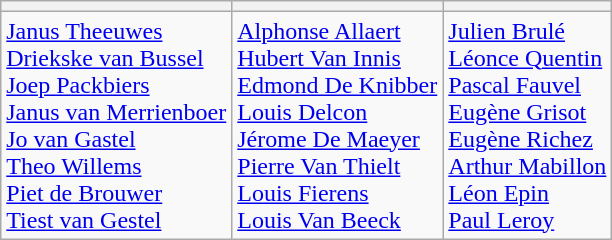<table class=wikitable style="text-align:center">
<tr>
<th></th>
<th></th>
<th></th>
</tr>
<tr>
<td align=left><a href='#'>Janus Theeuwes</a><br> <a href='#'>Driekske van Bussel</a><br> <a href='#'>Joep Packbiers</a><br> <a href='#'>Janus van Merrienboer</a><br> <a href='#'>Jo van Gastel</a><br> <a href='#'>Theo Willems</a><br> <a href='#'>Piet de Brouwer</a><br> <a href='#'>Tiest van Gestel</a></td>
<td align=left><a href='#'>Alphonse Allaert</a><br> <a href='#'>Hubert Van Innis</a><br> <a href='#'>Edmond De Knibber</a><br> <a href='#'>Louis Delcon</a><br> <a href='#'>Jérome De Maeyer</a><br> <a href='#'>Pierre Van Thielt</a><br> <a href='#'>Louis Fierens</a><br> <a href='#'>Louis Van Beeck</a></td>
<td align=left><a href='#'>Julien Brulé</a><br> <a href='#'>Léonce Quentin</a><br> <a href='#'>Pascal Fauvel</a><br> <a href='#'>Eugène Grisot</a><br> <a href='#'>Eugène Richez</a><br> <a href='#'>Arthur Mabillon</a><br> <a href='#'>Léon Epin</a><br> <a href='#'>Paul Leroy</a></td>
</tr>
</table>
